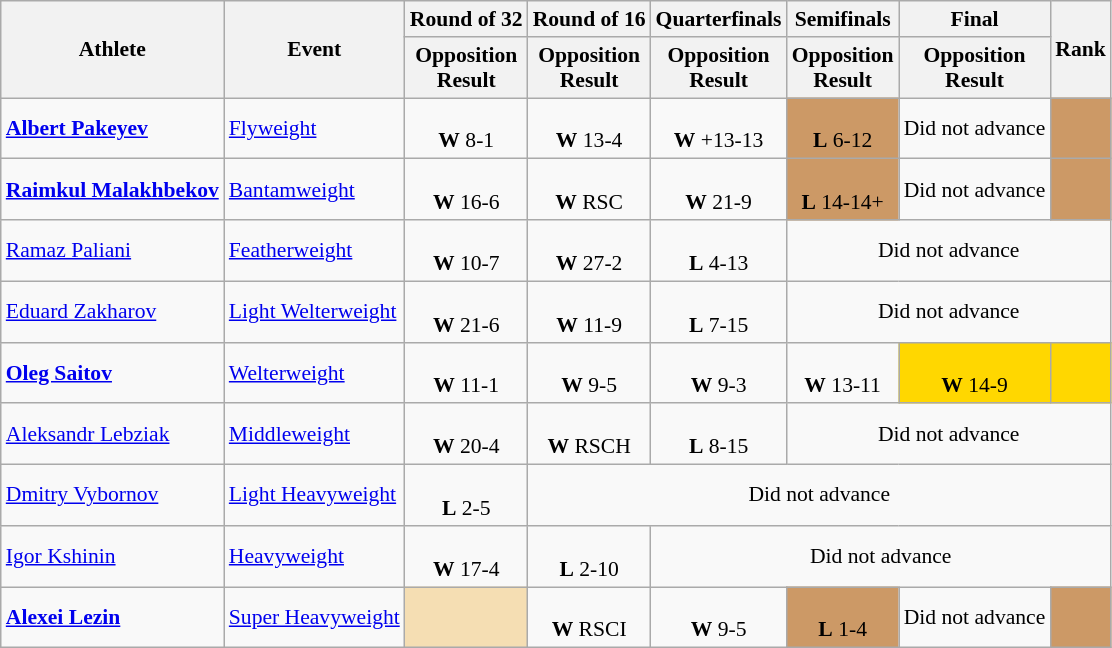<table class="wikitable" style="font-size:90%">
<tr>
<th rowspan="2">Athlete</th>
<th rowspan="2">Event</th>
<th>Round of 32</th>
<th>Round of 16</th>
<th>Quarterfinals</th>
<th>Semifinals</th>
<th>Final</th>
<th rowspan="2">Rank</th>
</tr>
<tr>
<th>Opposition<br>Result</th>
<th>Opposition<br>Result</th>
<th>Opposition<br>Result</th>
<th>Opposition<br>Result</th>
<th>Opposition<br>Result</th>
</tr>
<tr>
<td><strong><a href='#'>Albert Pakeyev</a></strong></td>
<td><a href='#'>Flyweight</a></td>
<td align="center"><br><strong>W</strong> 8-1</td>
<td align="center"><br><strong>W</strong> 13-4</td>
<td align="center"><br><strong>W</strong> +13-13</td>
<td align="center" bgcolor=cc9966><br><strong>L</strong> 6-12</td>
<td colspan = "1" align="center">Did not advance</td>
<td align="center" bgcolor=cc9966></td>
</tr>
<tr>
<td><strong><a href='#'>Raimkul Malakhbekov</a></strong></td>
<td><a href='#'>Bantamweight</a></td>
<td align="center"><br><strong>W</strong> 16-6</td>
<td align="center"><br><strong>W</strong> RSC</td>
<td align="center"><br><strong>W</strong> 21-9</td>
<td align="center" bgcolor=cc9966><br><strong>L</strong> 14-14+</td>
<td colspan = "1" align="center">Did not advance</td>
<td align="center" bgcolor=cc9966></td>
</tr>
<tr>
<td><a href='#'>Ramaz Paliani</a></td>
<td><a href='#'>Featherweight</a></td>
<td align="center"><br><strong>W</strong> 10-7</td>
<td align="center"><br><strong>W</strong> 27-2</td>
<td align="center"><br><strong>L</strong> 4-13</td>
<td colspan = "3" align="center">Did not advance</td>
</tr>
<tr>
<td><a href='#'>Eduard Zakharov</a></td>
<td><a href='#'>Light Welterweight</a></td>
<td align="center"><br><strong>W</strong> 21-6</td>
<td align="center"><br><strong>W</strong> 11-9</td>
<td align="center"><br><strong>L</strong> 7-15</td>
<td colspan = "3" align="center">Did not advance</td>
</tr>
<tr>
<td><strong><a href='#'>Oleg Saitov</a></strong></td>
<td><a href='#'>Welterweight</a></td>
<td align="center"><br><strong>W</strong> 11-1</td>
<td align="center"><br><strong>W</strong> 9-5</td>
<td align="center"><br><strong>W</strong> 9-3</td>
<td align="center"><br><strong>W</strong> 13-11</td>
<td align="center" bgcolor=gold><br><strong>W</strong> 14-9</td>
<td align="center" bgcolor=gold></td>
</tr>
<tr>
<td><a href='#'>Aleksandr Lebziak</a></td>
<td><a href='#'>Middleweight</a></td>
<td align="center"><br><strong>W</strong> 20-4</td>
<td align="center"><br><strong>W</strong> RSCH</td>
<td align="center"><br><strong>L</strong> 8-15</td>
<td colspan = "3" align="center">Did not advance</td>
</tr>
<tr>
<td><a href='#'>Dmitry Vybornov</a></td>
<td><a href='#'>Light Heavyweight</a></td>
<td align="center"><br><strong>L</strong> 2-5</td>
<td colspan = "5" align="center">Did not advance</td>
</tr>
<tr>
<td><a href='#'>Igor Kshinin</a></td>
<td><a href='#'>Heavyweight</a></td>
<td align="center"><br><strong>W</strong> 17-4</td>
<td align="center"><br><strong>L</strong> 2-10</td>
<td colspan = "4" align="center">Did not advance</td>
</tr>
<tr>
<td><strong><a href='#'>Alexei Lezin</a></strong></td>
<td><a href='#'>Super Heavyweight</a></td>
<td colspan="1" bgcolor="wheat"></td>
<td align="center"><br><strong>W</strong> RSCI</td>
<td align="center"><br><strong>W</strong> 9-5</td>
<td align="center" bgcolor=cc9966><br><strong>L</strong> 1-4</td>
<td colspan = "1" align="center">Did not advance</td>
<td align="center" bgcolor=cc9966></td>
</tr>
</table>
